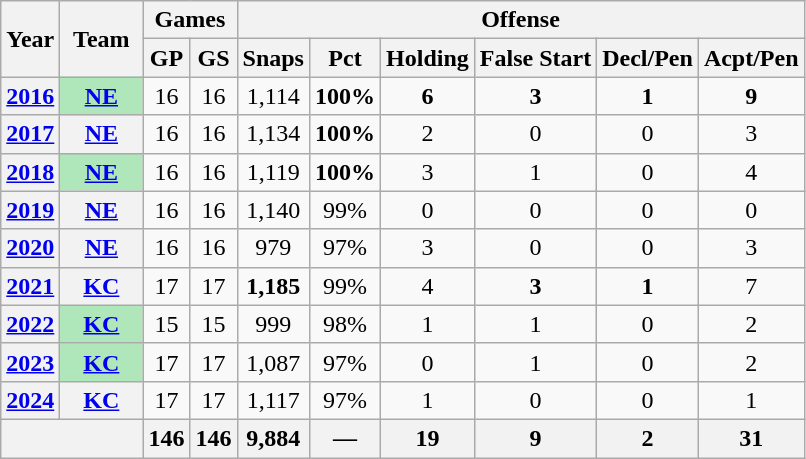<table class="wikitable" style="text-align:center;">
<tr>
<th rowspan="2">Year</th>
<th rowspan="2">Team</th>
<th colspan="2">Games</th>
<th colspan="8">Offense</th>
</tr>
<tr>
<th>GP</th>
<th>GS</th>
<th>Snaps</th>
<th>Pct</th>
<th>Holding</th>
<th>False Start</th>
<th>Decl/Pen</th>
<th>Acpt/Pen</th>
</tr>
<tr>
<th><a href='#'>2016</a></th>
<th style="background:#afe6ba; width:3em;"><a href='#'>NE</a></th>
<td>16</td>
<td>16</td>
<td>1,114</td>
<td><strong>100%</strong></td>
<td><strong>6</strong></td>
<td><strong>3</strong></td>
<td><strong>1</strong></td>
<td><strong>9</strong></td>
</tr>
<tr>
<th><a href='#'>2017</a></th>
<th><a href='#'>NE</a></th>
<td>16</td>
<td>16</td>
<td>1,134</td>
<td><strong>100%</strong></td>
<td>2</td>
<td>0</td>
<td>0</td>
<td>3</td>
</tr>
<tr>
<th><a href='#'>2018</a></th>
<th style="background:#afe6ba; width:3em;"><a href='#'>NE</a></th>
<td>16</td>
<td>16</td>
<td>1,119</td>
<td><strong>100%</strong></td>
<td>3</td>
<td>1</td>
<td>0</td>
<td>4</td>
</tr>
<tr>
<th><a href='#'>2019</a></th>
<th><a href='#'>NE</a></th>
<td>16</td>
<td>16</td>
<td>1,140</td>
<td>99%</td>
<td>0</td>
<td>0</td>
<td>0</td>
<td>0</td>
</tr>
<tr>
<th><a href='#'>2020</a></th>
<th><a href='#'>NE</a></th>
<td>16</td>
<td>16</td>
<td>979</td>
<td>97%</td>
<td>3</td>
<td>0</td>
<td>0</td>
<td>3</td>
</tr>
<tr>
<th><a href='#'>2021</a></th>
<th><a href='#'>KC</a></th>
<td>17</td>
<td>17</td>
<td><strong>1,185</strong></td>
<td>99%</td>
<td>4</td>
<td><strong>3</strong></td>
<td><strong>1</strong></td>
<td>7</td>
</tr>
<tr>
<th><a href='#'>2022</a></th>
<th style="background:#afe6ba; width:3em;"><a href='#'>KC</a></th>
<td>15</td>
<td>15</td>
<td>999</td>
<td>98%</td>
<td>1</td>
<td>1</td>
<td>0</td>
<td>2</td>
</tr>
<tr>
<th><a href='#'>2023</a></th>
<th style="background:#afe6ba; width:3em;"><a href='#'>KC</a></th>
<td>17</td>
<td>17</td>
<td>1,087</td>
<td>97%</td>
<td>0</td>
<td>1</td>
<td>0</td>
<td>2</td>
</tr>
<tr>
<th><a href='#'>2024</a></th>
<th><a href='#'>KC</a></th>
<td>17</td>
<td>17</td>
<td>1,117</td>
<td>97%</td>
<td>1</td>
<td>0</td>
<td>0</td>
<td>1</td>
</tr>
<tr>
<th colspan="2"></th>
<th>146</th>
<th>146</th>
<th>9,884</th>
<th>—</th>
<th>19</th>
<th>9</th>
<th>2</th>
<th>31</th>
</tr>
</table>
